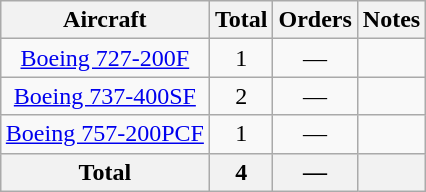<table class="wikitable" style="margin:0.5em auto; text-align:center">
<tr>
<th>Aircraft</th>
<th>Total</th>
<th>Orders</th>
<th>Notes</th>
</tr>
<tr>
<td><a href='#'>Boeing 727-200F</a></td>
<td>1</td>
<td>—</td>
<td></td>
</tr>
<tr>
<td><a href='#'>Boeing 737-400SF</a></td>
<td>2</td>
<td>—</td>
<td></td>
</tr>
<tr>
<td><a href='#'>Boeing 757-200PCF</a></td>
<td>1</td>
<td>—</td>
<td></td>
</tr>
<tr>
<th>Total</th>
<th>4</th>
<th>—</th>
<th></th>
</tr>
</table>
